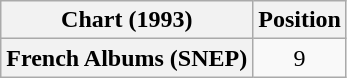<table class="wikitable plainrowheaders" style="text-align:center">
<tr>
<th scope="col">Chart (1993)</th>
<th scope="col">Position</th>
</tr>
<tr>
<th scope="row">French Albums (SNEP)</th>
<td>9</td>
</tr>
</table>
